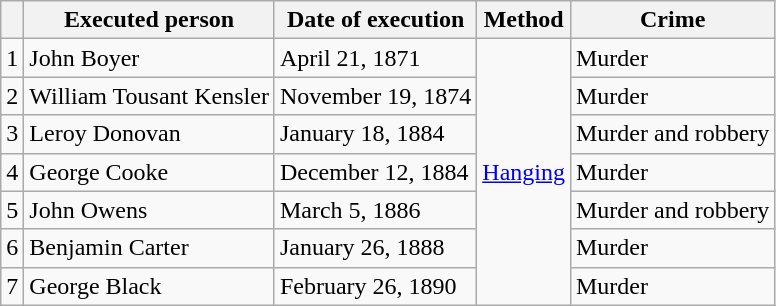<table class="wikitable">
<tr>
<th></th>
<th>Executed person</th>
<th>Date of execution</th>
<th>Method</th>
<th>Crime</th>
</tr>
<tr>
<td>1</td>
<td>John Boyer</td>
<td>April 21, 1871</td>
<td rowspan="7"><a href='#'>Hanging</a></td>
<td>Murder</td>
</tr>
<tr>
<td>2</td>
<td>William Tousant Kensler</td>
<td>November 19, 1874</td>
<td>Murder</td>
</tr>
<tr>
<td>3</td>
<td>Leroy Donovan</td>
<td>January 18, 1884</td>
<td>Murder and robbery</td>
</tr>
<tr>
<td>4</td>
<td>George Cooke</td>
<td>December 12, 1884</td>
<td>Murder</td>
</tr>
<tr>
<td>5</td>
<td>John Owens</td>
<td>March 5, 1886</td>
<td>Murder and robbery</td>
</tr>
<tr>
<td>6</td>
<td>Benjamin Carter</td>
<td>January 26, 1888</td>
<td>Murder</td>
</tr>
<tr>
<td>7</td>
<td>George Black</td>
<td>February 26, 1890</td>
<td>Murder</td>
</tr>
</table>
